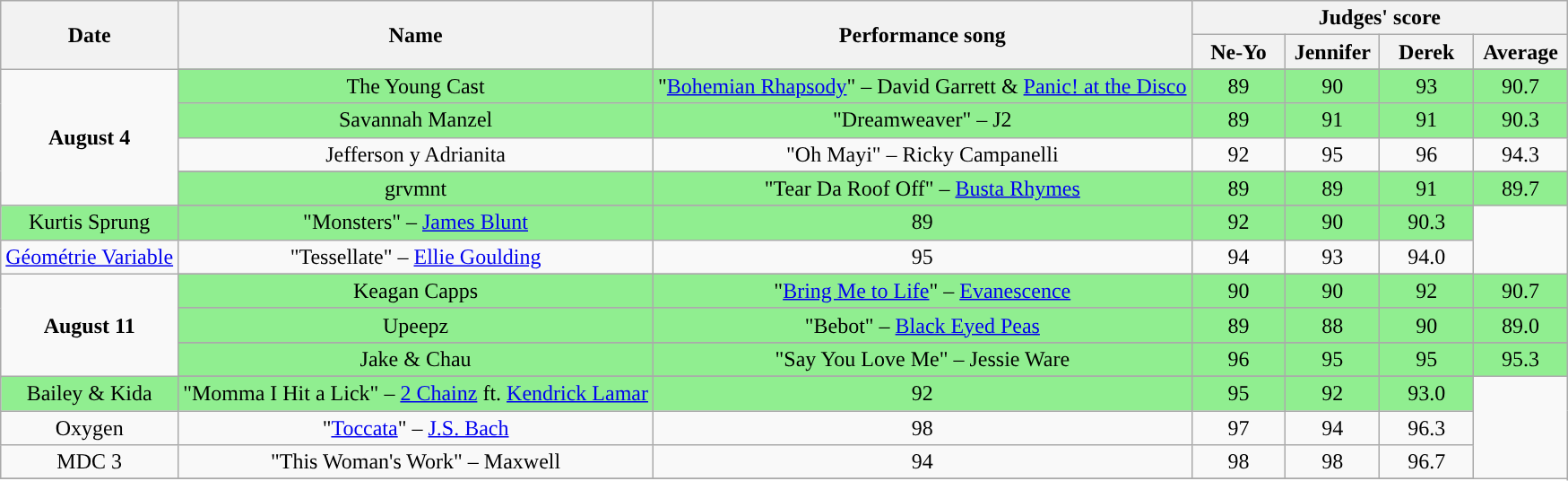<table class="wikitable sortable" style="text-align:center;">
<tr>
<th scope="col" rowspan="2">Date</th>
<th scope="col" rowspan="2" class="sortable">Name</th>
<th scope="col" rowspan="2" class="sortable">Performance song</th>
<th scope="col" colspan="4">Judges' score</th>
</tr>
<tr>
<th style="width:06%;">Ne-Yo</th>
<th style="width:06%;">Jennifer</th>
<th style="width:06%;">Derek</th>
<th style="width:06%;">Average</th>
</tr>
<tr>
<td rowspan="7"><strong>August 4</strong></td>
</tr>
<tr style="background:lightgreen;">
<td>The Young Cast</td>
<td>"<a href='#'>Bohemian Rhapsody</a>" – David Garrett & <a href='#'>Panic! at the Disco</a></td>
<td>89</td>
<td>90</td>
<td>93</td>
<td>90.7</td>
</tr>
<tr style="background:lightgreen;">
<td>Savannah Manzel</td>
<td>"Dreamweaver" – J2</td>
<td>89</td>
<td>91</td>
<td>91</td>
<td>90.3</td>
</tr>
<tr>
<td>Jefferson y Adrianita</td>
<td>"Oh Mayi" – Ricky Campanelli</td>
<td>92</td>
<td>95</td>
<td>96</td>
<td>94.3</td>
</tr>
<tr>
</tr>
<tr style="background:lightgreen;">
<td>grvmnt</td>
<td>"Tear Da Roof Off" – <a href='#'>Busta Rhymes</a></td>
<td>89</td>
<td>89</td>
<td>91</td>
<td>89.7</td>
</tr>
<tr>
</tr>
<tr style="background:lightgreen;">
<td>Kurtis Sprung</td>
<td>"Monsters" – <a href='#'>James Blunt</a></td>
<td>89</td>
<td>92</td>
<td>90</td>
<td>90.3</td>
</tr>
<tr>
<td><a href='#'>Géométrie Variable</a></td>
<td>"Tessellate" – <a href='#'>Ellie Goulding</a></td>
<td>95</td>
<td>94</td>
<td>93</td>
<td>94.0</td>
</tr>
<tr>
<td rowspan="7"><strong>August 11</strong></td>
</tr>
<tr style="background:lightgreen;">
<td>Keagan Capps</td>
<td>"<a href='#'>Bring Me to Life</a>" – <a href='#'>Evanescence</a></td>
<td>90</td>
<td>90</td>
<td>92</td>
<td>90.7</td>
</tr>
<tr>
</tr>
<tr style="background:lightgreen;">
<td>Upeepz</td>
<td>"Bebot" – <a href='#'>Black Eyed Peas</a></td>
<td>89</td>
<td>88</td>
<td>90</td>
<td>89.0</td>
</tr>
<tr>
</tr>
<tr style="background:lightgreen;">
<td>Jake & Chau</td>
<td>"Say You Love Me" – Jessie Ware</td>
<td>96</td>
<td>95</td>
<td>95</td>
<td>95.3</td>
</tr>
<tr>
</tr>
<tr style="background:lightgreen;">
<td>Bailey & Kida</td>
<td>"Momma I Hit a Lick" – <a href='#'>2 Chainz</a> ft. <a href='#'>Kendrick Lamar</a></td>
<td>92</td>
<td>95</td>
<td>92</td>
<td>93.0</td>
</tr>
<tr>
<td>Oxygen</td>
<td>"<a href='#'>Toccata</a>" – <a href='#'>J.S. Bach</a></td>
<td>98</td>
<td>97</td>
<td>94</td>
<td>96.3</td>
</tr>
<tr>
<td>MDC 3</td>
<td>"This Woman's Work" – Maxwell</td>
<td>94</td>
<td>98</td>
<td>98</td>
<td>96.7</td>
</tr>
<tr>
</tr>
</table>
